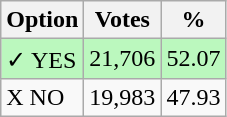<table class="wikitable">
<tr>
<th>Option</th>
<th>Votes</th>
<th>%</th>
</tr>
<tr>
<td style=background:#bbf8be>✓ YES</td>
<td style=background:#bbf8be>21,706</td>
<td style=background:#bbf8be>52.07</td>
</tr>
<tr>
<td>X NO</td>
<td>19,983</td>
<td>47.93</td>
</tr>
</table>
